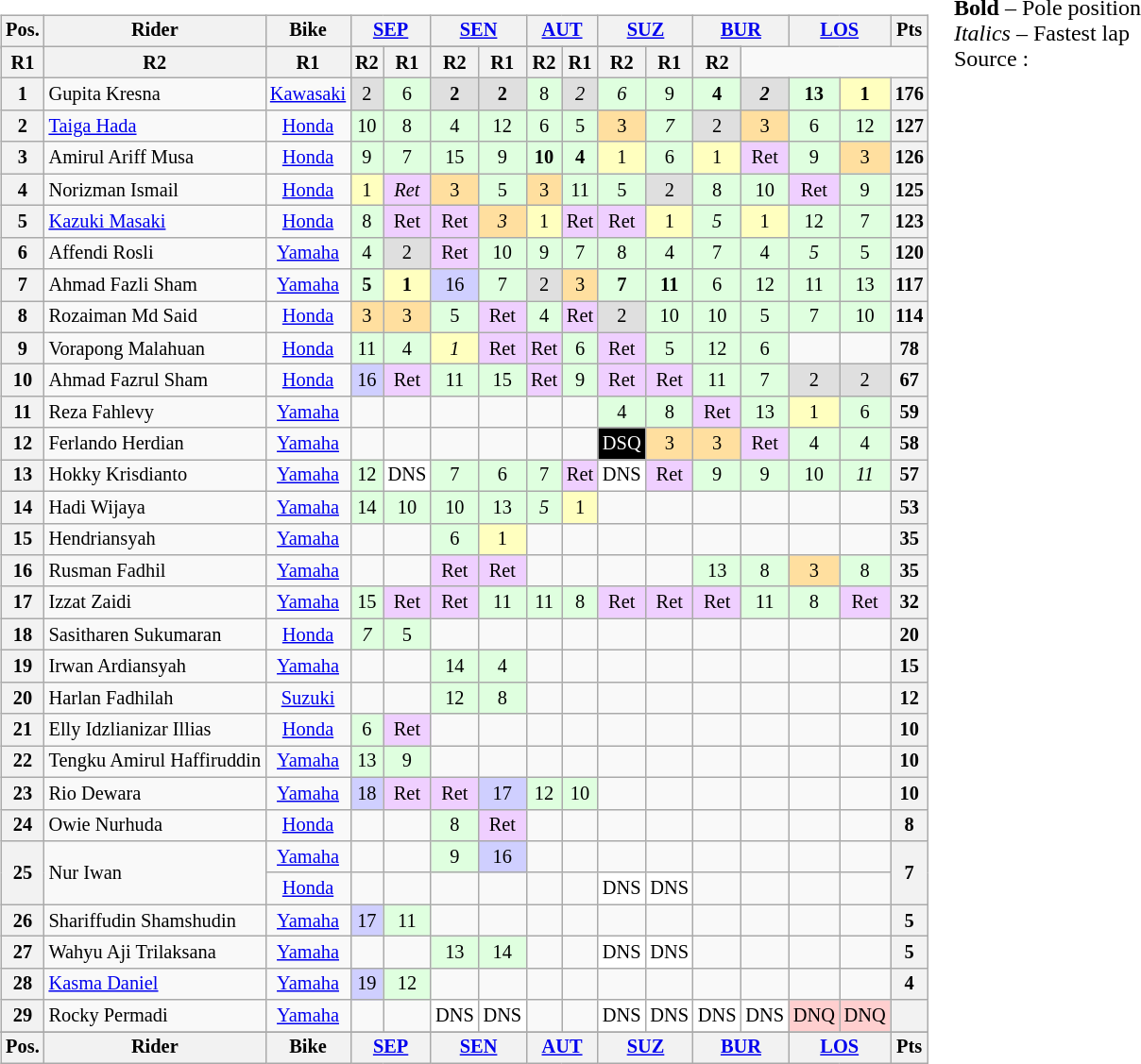<table>
<tr>
<td><br><table class="wikitable" style="font-size:85%; text-align:center;">
<tr>
<th rowspan="2">Pos.</th>
<th rowspan="2">Rider</th>
<th rowspan="2">Bike</th>
<th colspan="2"><a href='#'>SEP</a><br></th>
<th colspan="2"><a href='#'>SEN</a><br></th>
<th colspan="2"><a href='#'>AUT</a><br></th>
<th colspan="2"><a href='#'>SUZ</a><br></th>
<th colspan="2"><a href='#'>BUR</a><br></th>
<th colspan="2"><a href='#'>LOS</a><br></th>
<th rowspan="2">Pts</th>
</tr>
<tr>
</tr>
<tr>
<th>R1</th>
<th>R2</th>
<th>R1</th>
<th>R2</th>
<th>R1</th>
<th>R2</th>
<th>R1</th>
<th>R2</th>
<th>R1</th>
<th>R2</th>
<th>R1</th>
<th>R2</th>
</tr>
<tr>
<th>1</th>
<td align="left"> Gupita Kresna</td>
<td><a href='#'>Kawasaki</a></td>
<td style="background:#dfdfdf;">2</td>
<td style="background:#dfffdf;">6</td>
<td style="background:#dfdfdf;"><strong>2</strong></td>
<td style="background:#dfdfdf;"><strong>2</strong></td>
<td style="background:#dfffdf;">8</td>
<td style="background:#dfdfdf;"><em>2</em></td>
<td style="background:#dfffdf;"><em>6</em></td>
<td style="background:#dfffdf;">9</td>
<td style="background:#dfffdf;"><strong>4</strong></td>
<td style="background:#dfdfdf;"><strong><em>2</em></strong></td>
<td style="background:#dfffdf;"><strong>13</strong></td>
<td style="background:#ffffbf;"><strong>1</strong></td>
<th>176</th>
</tr>
<tr>
<th>2</th>
<td align="left"> <a href='#'>Taiga Hada</a></td>
<td><a href='#'>Honda</a></td>
<td style="background:#dfffdf;">10</td>
<td style="background:#dfffdf;">8</td>
<td style="background:#dfffdf;">4</td>
<td style="background:#dfffdf;">12</td>
<td style="background:#dfffdf;">6</td>
<td style="background:#dfffdf;">5</td>
<td style="background:#ffdf9f;">3</td>
<td style="background:#dfffdf;"><em>7</em></td>
<td style="background:#dfdfdf;">2</td>
<td style="background:#ffdf9f;">3</td>
<td style="background:#dfffdf;">6</td>
<td style="background:#dfffdf;">12</td>
<th>127</th>
</tr>
<tr>
<th>3</th>
<td align="left"> Amirul Ariff Musa</td>
<td><a href='#'>Honda</a></td>
<td style="background:#dfffdf;">9</td>
<td style="background:#dfffdf;">7</td>
<td style="background:#dfffdf;">15</td>
<td style="background:#dfffdf;">9</td>
<td style="background:#dfffdf;"><strong>10</strong></td>
<td style="background:#dfffdf;"><strong>4</strong></td>
<td style="background:#ffffbf;">1</td>
<td style="background:#dfffdf;">6</td>
<td style="background:#ffffbf;">1</td>
<td style="background:#efcfff;">Ret</td>
<td style="background:#dfffdf;">9</td>
<td style="background:#ffdf9f;">3</td>
<th>126</th>
</tr>
<tr>
<th>4</th>
<td align="left"> Norizman Ismail</td>
<td><a href='#'>Honda</a></td>
<td style="background:#ffffbf;">1</td>
<td style="background:#efcfff;"><em>Ret</em></td>
<td style="background:#ffdf9f;">3</td>
<td style="background:#dfffdf;">5</td>
<td style="background:#ffdf9f;">3</td>
<td style="background:#dfffdf;">11</td>
<td style="background:#dfffdf;">5</td>
<td style="background:#dfdfdf;">2</td>
<td style="background:#dfffdf;">8</td>
<td style="background:#dfffdf;">10</td>
<td style="background:#efcfff;">Ret</td>
<td style="background:#dfffdf;">9</td>
<th>125</th>
</tr>
<tr>
<th>5</th>
<td align="left"> <a href='#'>Kazuki Masaki</a></td>
<td><a href='#'>Honda</a></td>
<td style="background:#dfffdf;">8</td>
<td style="background:#efcfff;">Ret</td>
<td style="background:#efcfff;">Ret</td>
<td style="background:#ffdf9f;"><em>3</em></td>
<td style="background:#ffffbf;">1</td>
<td style="background:#efcfff;">Ret</td>
<td style="background:#efcfff;">Ret</td>
<td style="background:#ffffbf;">1</td>
<td style="background:#dfffdf;"><em>5</em></td>
<td style="background:#ffffbf;">1</td>
<td style="background:#dfffdf;">12</td>
<td style="background:#dfffdf;">7</td>
<th>123</th>
</tr>
<tr>
<th>6</th>
<td align="left"> Affendi Rosli</td>
<td><a href='#'>Yamaha</a></td>
<td style="background:#dfffdf;">4</td>
<td style="background:#dfdfdf;">2</td>
<td style="background:#efcfff;">Ret</td>
<td style="background:#dfffdf;">10</td>
<td style="background:#dfffdf;">9</td>
<td style="background:#dfffdf;">7</td>
<td style="background:#dfffdf;">8</td>
<td style="background:#dfffdf;">4</td>
<td style="background:#dfffdf;">7</td>
<td style="background:#dfffdf;">4</td>
<td style="background:#dfffdf;"><em>5</em></td>
<td style="background:#dfffdf;">5</td>
<th>120</th>
</tr>
<tr>
<th>7</th>
<td align="left"> Ahmad Fazli Sham</td>
<td><a href='#'>Yamaha</a></td>
<td style="background:#dfffdf;"><strong>5</strong></td>
<td style="background:#ffffbf;"><strong>1</strong></td>
<td style="background:#cfcfff;">16</td>
<td style="background:#dfffdf;">7</td>
<td style="background:#dfdfdf;">2</td>
<td style="background:#ffdf9f;">3</td>
<td style="background:#dfffdf;"><strong>7</strong></td>
<td style="background:#dfffdf;"><strong>11</strong></td>
<td style="background:#dfffdf;">6</td>
<td style="background:#dfffdf;">12</td>
<td style="background:#dfffdf;">11</td>
<td style="background:#dfffdf;">13</td>
<th>117</th>
</tr>
<tr>
<th>8</th>
<td align="left"> Rozaiman Md Said</td>
<td><a href='#'>Honda</a></td>
<td style="background:#ffdf9f;">3</td>
<td style="background:#ffdf9f;">3</td>
<td style="background:#dfffdf;">5</td>
<td style="background:#efcfff;">Ret</td>
<td style="background:#dfffdf;">4</td>
<td style="background:#efcfff;">Ret</td>
<td style="background:#dfdfdf;">2</td>
<td style="background:#dfffdf;">10</td>
<td style="background:#dfffdf;">10</td>
<td style="background:#dfffdf;">5</td>
<td style="background:#dfffdf;">7</td>
<td style="background:#dfffdf;">10</td>
<th>114</th>
</tr>
<tr>
<th>9</th>
<td align="left"> Vorapong Malahuan</td>
<td><a href='#'>Honda</a></td>
<td style="background:#dfffdf;">11</td>
<td style="background:#dfffdf;">4</td>
<td style="background:#ffffbf;"><em>1</em></td>
<td style="background:#efcfff;">Ret</td>
<td style="background:#efcfff;">Ret</td>
<td style="background:#dfffdf;">6</td>
<td style="background:#efcfff;">Ret</td>
<td style="background:#dfffdf;">5</td>
<td style="background:#dfffdf;">12</td>
<td style="background:#dfffdf;">6</td>
<td></td>
<td></td>
<th>78</th>
</tr>
<tr>
<th>10</th>
<td align="left"> Ahmad Fazrul Sham</td>
<td><a href='#'>Honda</a></td>
<td style="background:#cfcfff;">16</td>
<td style="background:#efcfff;">Ret</td>
<td style="background:#dfffdf;">11</td>
<td style="background:#dfffdf;">15</td>
<td style="background:#efcfff;">Ret</td>
<td style="background:#dfffdf;">9</td>
<td style="background:#efcfff;">Ret</td>
<td style="background:#efcfff;">Ret</td>
<td style="background:#dfffdf;">11</td>
<td style="background:#dfffdf;">7</td>
<td style="background:#dfdfdf;">2</td>
<td style="background:#dfdfdf;">2</td>
<th>67</th>
</tr>
<tr>
<th>11</th>
<td align="left"> Reza Fahlevy</td>
<td><a href='#'>Yamaha</a></td>
<td></td>
<td></td>
<td></td>
<td></td>
<td></td>
<td></td>
<td style="background:#dfffdf;">4</td>
<td style="background:#dfffdf;">8</td>
<td style="background:#efcfff;">Ret</td>
<td style="background:#dfffdf;">13</td>
<td style="background:#ffffbf;">1</td>
<td style="background:#dfffdf;">6</td>
<th>59</th>
</tr>
<tr>
<th>12</th>
<td align="left"> Ferlando Herdian</td>
<td><a href='#'>Yamaha</a></td>
<td></td>
<td></td>
<td></td>
<td></td>
<td></td>
<td></td>
<td style="background:black; color:white;">DSQ</td>
<td style="background:#ffdf9f;">3</td>
<td style="background:#ffdf9f;">3</td>
<td style="background:#efcfff;">Ret</td>
<td style="background:#dfffdf;">4</td>
<td style="background:#dfffdf;">4</td>
<th>58</th>
</tr>
<tr>
<th>13</th>
<td align="left"> Hokky Krisdianto</td>
<td><a href='#'>Yamaha</a></td>
<td style="background:#dfffdf;">12</td>
<td style="background:#ffffff;">DNS</td>
<td style="background:#dfffdf;">7</td>
<td style="background:#dfffdf;">6</td>
<td style="background:#dfffdf;">7</td>
<td style="background:#efcfff;">Ret</td>
<td style="background:#ffffff;">DNS</td>
<td style="background:#efcfff;">Ret</td>
<td style="background:#dfffdf;">9</td>
<td style="background:#dfffdf;">9</td>
<td style="background:#dfffdf;">10</td>
<td style="background:#dfffdf;"><em>11</em></td>
<th>57</th>
</tr>
<tr>
<th>14</th>
<td align="left"> Hadi Wijaya</td>
<td><a href='#'>Yamaha</a></td>
<td style="background:#dfffdf;">14</td>
<td style="background:#dfffdf;">10</td>
<td style="background:#dfffdf;">10</td>
<td style="background:#dfffdf;">13</td>
<td style="background:#dfffdf;"><em>5</em></td>
<td style="background:#ffffbf;">1</td>
<td></td>
<td></td>
<td></td>
<td></td>
<td></td>
<td></td>
<th>53</th>
</tr>
<tr>
<th>15</th>
<td align="left"> Hendriansyah</td>
<td><a href='#'>Yamaha</a></td>
<td></td>
<td></td>
<td style="background:#dfffdf;">6</td>
<td style="background:#ffffbf;">1</td>
<td></td>
<td></td>
<td></td>
<td></td>
<td></td>
<td></td>
<td></td>
<td></td>
<th>35</th>
</tr>
<tr>
<th>16</th>
<td align="left"> Rusman Fadhil</td>
<td><a href='#'>Yamaha</a></td>
<td></td>
<td></td>
<td style="background:#efcfff;">Ret</td>
<td style="background:#efcfff;">Ret</td>
<td></td>
<td></td>
<td></td>
<td></td>
<td style="background:#dfffdf;">13</td>
<td style="background:#dfffdf;">8</td>
<td style="background:#ffdf9f;">3</td>
<td style="background:#dfffdf;">8</td>
<th>35</th>
</tr>
<tr>
<th>17</th>
<td align="left"> Izzat Zaidi</td>
<td><a href='#'>Yamaha</a></td>
<td style="background:#dfffdf;">15</td>
<td style="background:#efcfff;">Ret</td>
<td style="background:#efcfff;">Ret</td>
<td style="background:#dfffdf;">11</td>
<td style="background:#dfffdf;">11</td>
<td style="background:#dfffdf;">8</td>
<td style="background:#efcfff;">Ret</td>
<td style="background:#efcfff;">Ret</td>
<td style="background:#efcfff;">Ret</td>
<td style="background:#dfffdf;">11</td>
<td style="background:#dfffdf;">8</td>
<td style="background:#efcfff;">Ret</td>
<th>32</th>
</tr>
<tr>
<th>18</th>
<td align="left"> Sasitharen Sukumaran</td>
<td><a href='#'>Honda</a></td>
<td style="background:#dfffdf;"><em>7</em></td>
<td style="background:#dfffdf;">5</td>
<td></td>
<td></td>
<td></td>
<td></td>
<td></td>
<td></td>
<td></td>
<td></td>
<td></td>
<td></td>
<th>20</th>
</tr>
<tr>
<th>19</th>
<td align="left"> Irwan Ardiansyah</td>
<td><a href='#'>Yamaha</a></td>
<td></td>
<td></td>
<td style="background:#dfffdf;">14</td>
<td style="background:#dfffdf;">4</td>
<td></td>
<td></td>
<td></td>
<td></td>
<td></td>
<td></td>
<td></td>
<td></td>
<th>15</th>
</tr>
<tr>
<th>20</th>
<td align="left"> Harlan Fadhilah</td>
<td><a href='#'>Suzuki</a></td>
<td></td>
<td></td>
<td style="background:#dfffdf;">12</td>
<td style="background:#dfffdf;">8</td>
<td></td>
<td></td>
<td></td>
<td></td>
<td></td>
<td></td>
<td></td>
<td></td>
<th>12</th>
</tr>
<tr>
<th>21</th>
<td align="left"> Elly Idzlianizar Illias</td>
<td><a href='#'>Honda</a></td>
<td style="background:#dfffdf;">6</td>
<td style="background:#efcfff;">Ret</td>
<td></td>
<td></td>
<td></td>
<td></td>
<td></td>
<td></td>
<td></td>
<td></td>
<td></td>
<td></td>
<th>10</th>
</tr>
<tr>
<th>22</th>
<td align="left"> Tengku Amirul Haffiruddin</td>
<td><a href='#'>Yamaha</a></td>
<td style="background:#dfffdf;">13</td>
<td style="background:#dfffdf;">9</td>
<td></td>
<td></td>
<td></td>
<td></td>
<td></td>
<td></td>
<td></td>
<td></td>
<td></td>
<td></td>
<th>10</th>
</tr>
<tr>
<th>23</th>
<td align="left"> Rio Dewara</td>
<td><a href='#'>Yamaha</a></td>
<td style="background:#cfcfff;">18</td>
<td style="background:#efcfff;">Ret</td>
<td style="background:#efcfff;">Ret</td>
<td style="background:#cfcfff;">17</td>
<td style="background:#dfffdf;">12</td>
<td style="background:#dfffdf;">10</td>
<td></td>
<td></td>
<td></td>
<td></td>
<td></td>
<td></td>
<th>10</th>
</tr>
<tr>
<th>24</th>
<td align="left"> Owie Nurhuda</td>
<td><a href='#'>Honda</a></td>
<td></td>
<td></td>
<td style="background:#dfffdf;">8</td>
<td style="background:#efcfff;">Ret</td>
<td></td>
<td></td>
<td></td>
<td></td>
<td></td>
<td></td>
<td></td>
<td></td>
<th>8</th>
</tr>
<tr>
<th rowspan="2">25</th>
<td rowspan="2" align="left"> Nur Iwan</td>
<td><a href='#'>Yamaha</a></td>
<td></td>
<td></td>
<td style="background:#dfffdf;">9</td>
<td style="background:#cfcfff;">16</td>
<td></td>
<td></td>
<td></td>
<td></td>
<td></td>
<td></td>
<td></td>
<td></td>
<th rowspan="2">7</th>
</tr>
<tr>
<td><a href='#'>Honda</a></td>
<td></td>
<td></td>
<td></td>
<td></td>
<td></td>
<td></td>
<td style="background:#ffffff;">DNS</td>
<td style="background:#ffffff;">DNS</td>
<td></td>
<td></td>
<td></td>
<td></td>
</tr>
<tr>
<th>26</th>
<td align="left"> Shariffudin Shamshudin</td>
<td><a href='#'>Yamaha</a></td>
<td style="background:#cfcfff;">17</td>
<td style="background:#dfffdf;">11</td>
<td></td>
<td></td>
<td></td>
<td></td>
<td></td>
<td></td>
<td></td>
<td></td>
<td></td>
<td></td>
<th>5</th>
</tr>
<tr>
<th>27</th>
<td align="left"> Wahyu Aji Trilaksana</td>
<td><a href='#'>Yamaha</a></td>
<td></td>
<td></td>
<td style="background:#dfffdf;">13</td>
<td style="background:#dfffdf;">14</td>
<td></td>
<td></td>
<td style="background:#ffffff;">DNS</td>
<td style="background:#ffffff;">DNS</td>
<td></td>
<td></td>
<td></td>
<td></td>
<th>5</th>
</tr>
<tr>
<th>28</th>
<td align="left"> <a href='#'>Kasma Daniel</a></td>
<td><a href='#'>Yamaha</a></td>
<td style="background:#cfcfff;">19</td>
<td style="background:#dfffdf;">12</td>
<td></td>
<td></td>
<td></td>
<td></td>
<td></td>
<td></td>
<td></td>
<td></td>
<td></td>
<td></td>
<th>4</th>
</tr>
<tr>
<th>29</th>
<td align="left"> Rocky Permadi</td>
<td><a href='#'>Yamaha</a></td>
<td></td>
<td></td>
<td style="background:#ffffff;">DNS</td>
<td style="background:#ffffff;">DNS</td>
<td></td>
<td></td>
<td style="background:#ffffff;">DNS</td>
<td style="background:#ffffff;">DNS</td>
<td style="background:#ffffff;">DNS</td>
<td style="background:#ffffff;">DNS</td>
<td style="background:#ffcfcf;">DNQ</td>
<td style="background:#ffcfcf;">DNQ</td>
<th></th>
</tr>
<tr>
</tr>
<tr valign="middle">
<th rowspan="2">Pos.</th>
<th rowspan="2">Rider</th>
<th rowspan="2">Bike</th>
<th colspan="2"><a href='#'>SEP</a><br></th>
<th colspan="2"><a href='#'>SEN</a><br></th>
<th colspan="2"><a href='#'>AUT</a><br></th>
<th colspan="2"><a href='#'>SUZ</a><br></th>
<th colspan="2"><a href='#'>BUR</a><br></th>
<th colspan="2"><a href='#'>LOS</a><br></th>
<th rowspan="2">Pts</th>
</tr>
</table>
</td>
<td valign="top"><br>
<span><strong>Bold</strong> – Pole position<br><em>Italics</em> – Fastest lap</span><br>Source : </td>
</tr>
</table>
